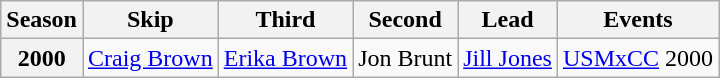<table class="wikitable">
<tr>
<th scope="col">Season</th>
<th scope="col">Skip</th>
<th scope="col">Third</th>
<th scope="col">Second</th>
<th scope="col">Lead</th>
<th scope="col">Events</th>
</tr>
<tr>
<th scope="row">2000</th>
<td><a href='#'>Craig Brown</a></td>
<td><a href='#'>Erika Brown</a></td>
<td>Jon Brunt</td>
<td><a href='#'>Jill Jones</a></td>
<td><a href='#'>USMxCC</a> 2000 </td>
</tr>
</table>
